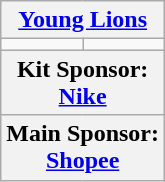<table class="wikitable">
<tr>
<th colspan="2"> <a href='#'>Young Lions</a></th>
</tr>
<tr>
<td></td>
<td></td>
</tr>
<tr>
<th colspan="2">Kit Sponsor: <br> <a href='#'>Nike</a></th>
</tr>
<tr>
<th colspan="2">Main Sponsor: <br> <a href='#'>Shopee</a></th>
</tr>
</table>
